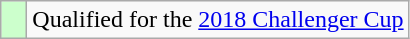<table class="wikitable" style="text-align:left;">
<tr>
<td width=10px bgcolor=#ccffcc></td>
<td>Qualified for the <a href='#'>2018 Challenger Cup</a></td>
</tr>
</table>
